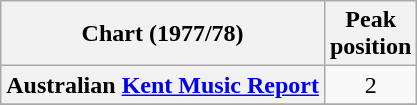<table class="wikitable sortable plainrowheaders">
<tr>
<th scope="col">Chart (1977/78)</th>
<th scope="col">Peak<br>position</th>
</tr>
<tr>
<th scope="row">Australian <a href='#'>Kent Music Report</a></th>
<td style="text-align:center;">2</td>
</tr>
<tr>
</tr>
<tr>
</tr>
</table>
